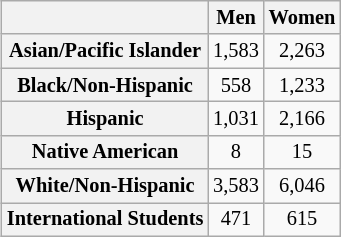<table class="wikitable" style="float:right; text-align:center; font-size:85%; margin:auto">
<tr>
<th></th>
<th>Men</th>
<th>Women</th>
</tr>
<tr>
<th>Asian/Pacific Islander</th>
<td>1,583</td>
<td>2,263</td>
</tr>
<tr>
<th>Black/Non-Hispanic</th>
<td>558</td>
<td>1,233</td>
</tr>
<tr>
<th>Hispanic</th>
<td>1,031</td>
<td>2,166</td>
</tr>
<tr>
<th>Native American</th>
<td>8</td>
<td>15</td>
</tr>
<tr>
<th>White/Non-Hispanic</th>
<td>3,583</td>
<td>6,046</td>
</tr>
<tr>
<th>International Students</th>
<td>471</td>
<td>615</td>
</tr>
</table>
